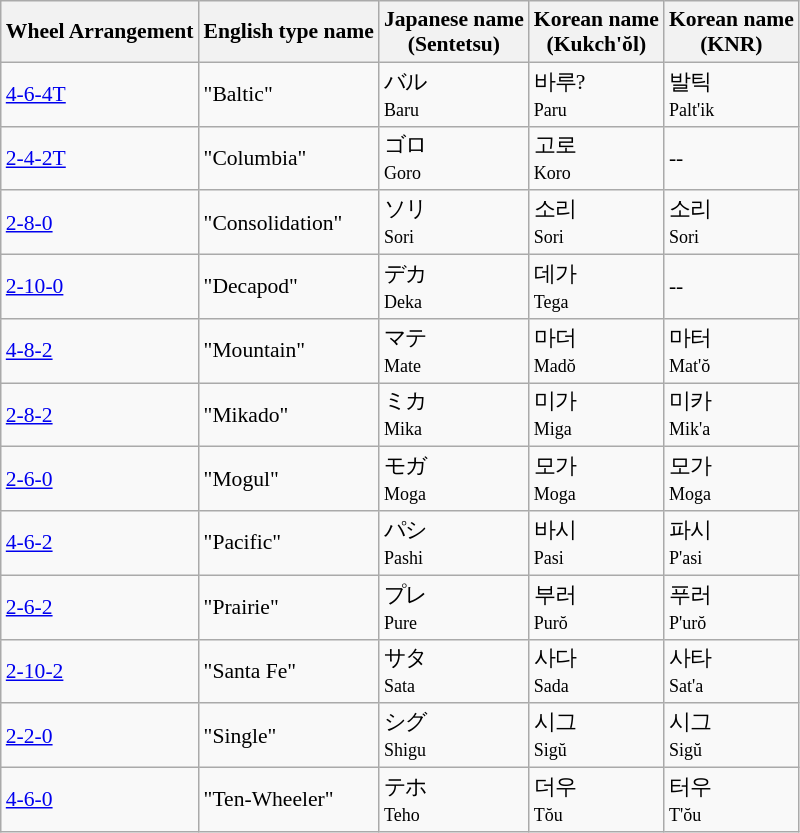<table class="wikitable" style="font-size:90%;">
<tr>
<th>Wheel Arrangement</th>
<th>English type name</th>
<th>Japanese name<br>(Sentetsu)</th>
<th>Korean name<br>(Kukch'ŏl)</th>
<th>Korean name<br>(KNR)</th>
</tr>
<tr>
<td><a href='#'>4-6-4T</a></td>
<td>"Baltic"</td>
<td>バル<br><small>Baru</small></td>
<td>바루?<br><small>Paru</small></td>
<td>발틱<br><small>Palt'ik</small></td>
</tr>
<tr>
<td><a href='#'>2-4-2T</a></td>
<td>"Columbia"</td>
<td>ゴロ<br><small>Goro</small></td>
<td>고로<br><small>Koro</small></td>
<td>--</td>
</tr>
<tr>
<td><a href='#'>2-8-0</a></td>
<td>"Consolidation"</td>
<td>ソリ<br><small>Sori</small></td>
<td>소리<br><small>Sori</small></td>
<td>소리<br><small>Sori</small></td>
</tr>
<tr>
<td><a href='#'>2-10-0</a></td>
<td>"Decapod"</td>
<td>デカ<br><small>Deka</small></td>
<td>데가<br><small>Tega</small></td>
<td>--</td>
</tr>
<tr>
<td><a href='#'>4-8-2</a></td>
<td>"Mountain"</td>
<td>マテ<br><small>Mate</small></td>
<td>마더<br><small>Madŏ</small></td>
<td>마터<br><small>Mat'ŏ</small></td>
</tr>
<tr>
<td><a href='#'>2-8-2</a></td>
<td>"Mikado"</td>
<td>ミカ<br><small>Mika</small></td>
<td>미가<br><small>Miga</small></td>
<td>미카<br><small>Mik'a</small></td>
</tr>
<tr>
<td><a href='#'>2-6-0</a></td>
<td>"Mogul"</td>
<td>モガ<br><small>Moga</small></td>
<td>모가<br><small>Moga</small></td>
<td>모가<br><small>Moga</small></td>
</tr>
<tr>
<td><a href='#'>4-6-2</a></td>
<td>"Pacific"</td>
<td>パシ<br><small>Pashi</small></td>
<td>바시<br><small>Pasi</small></td>
<td>파시<br><small>P'asi</small></td>
</tr>
<tr>
<td><a href='#'>2-6-2</a></td>
<td>"Prairie"</td>
<td>プレ<br><small>Pure</small></td>
<td>부러<br><small>Purŏ</small></td>
<td>푸러<br><small>P'urŏ</small></td>
</tr>
<tr>
<td><a href='#'>2-10-2</a></td>
<td>"Santa Fe"</td>
<td>サタ<br><small>Sata</small></td>
<td>사다<br><small>Sada</small></td>
<td>사타<br><small>Sat'a</small></td>
</tr>
<tr>
<td><a href='#'>2-2-0</a></td>
<td>"Single"</td>
<td>シグ<br><small>Shigu</small></td>
<td>시그<br><small>Sigŭ</small></td>
<td>시그<br><small>Sigŭ</small></td>
</tr>
<tr>
<td><a href='#'>4-6-0</a></td>
<td>"Ten-Wheeler"</td>
<td>テホ<br><small>Teho</small></td>
<td>더우<br><small>Tŏu</small></td>
<td>터우<br><small>T'ŏu</small></td>
</tr>
</table>
